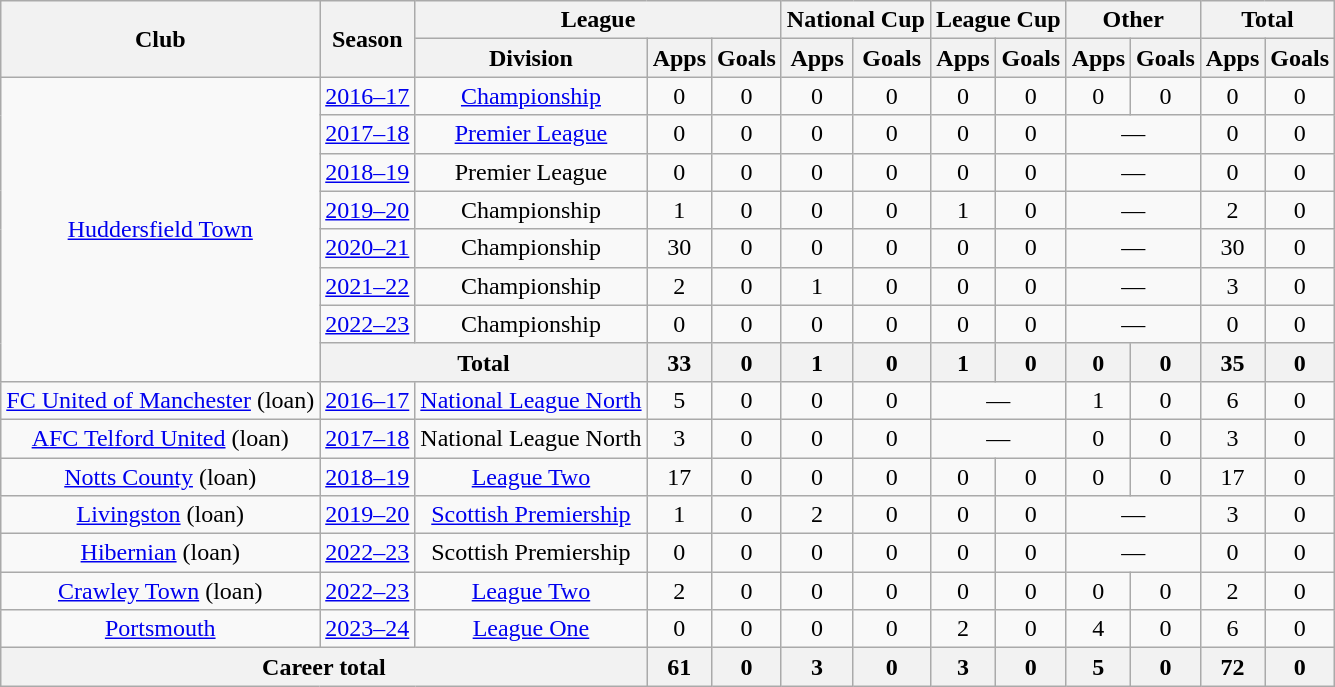<table class=wikitable style="text-align: center">
<tr>
<th rowspan=2>Club</th>
<th rowspan=2>Season</th>
<th colspan=3>League</th>
<th colspan=2>National Cup</th>
<th colspan=2>League Cup</th>
<th colspan=2>Other</th>
<th colspan=2>Total</th>
</tr>
<tr>
<th>Division</th>
<th>Apps</th>
<th>Goals</th>
<th>Apps</th>
<th>Goals</th>
<th>Apps</th>
<th>Goals</th>
<th>Apps</th>
<th>Goals</th>
<th>Apps</th>
<th>Goals</th>
</tr>
<tr>
<td rowspan=8><a href='#'>Huddersfield Town</a></td>
<td><a href='#'>2016–17</a></td>
<td><a href='#'>Championship</a></td>
<td>0</td>
<td>0</td>
<td>0</td>
<td>0</td>
<td>0</td>
<td>0</td>
<td>0</td>
<td>0</td>
<td>0</td>
<td>0</td>
</tr>
<tr>
<td><a href='#'>2017–18</a></td>
<td><a href='#'>Premier League</a></td>
<td>0</td>
<td>0</td>
<td>0</td>
<td>0</td>
<td>0</td>
<td>0</td>
<td colspan=2>—</td>
<td>0</td>
<td>0</td>
</tr>
<tr>
<td><a href='#'>2018–19</a></td>
<td>Premier League</td>
<td>0</td>
<td>0</td>
<td>0</td>
<td>0</td>
<td>0</td>
<td>0</td>
<td colspan=2>—</td>
<td>0</td>
<td>0</td>
</tr>
<tr>
<td><a href='#'>2019–20</a></td>
<td>Championship</td>
<td>1</td>
<td>0</td>
<td>0</td>
<td>0</td>
<td>1</td>
<td>0</td>
<td colspan=2>—</td>
<td>2</td>
<td>0</td>
</tr>
<tr>
<td><a href='#'>2020–21</a></td>
<td>Championship</td>
<td>30</td>
<td>0</td>
<td>0</td>
<td>0</td>
<td>0</td>
<td>0</td>
<td colspan=2>—</td>
<td>30</td>
<td>0</td>
</tr>
<tr>
<td><a href='#'>2021–22</a></td>
<td>Championship</td>
<td>2</td>
<td>0</td>
<td>1</td>
<td>0</td>
<td>0</td>
<td>0</td>
<td colspan=2>—</td>
<td>3</td>
<td>0</td>
</tr>
<tr>
<td><a href='#'>2022–23</a></td>
<td>Championship</td>
<td>0</td>
<td>0</td>
<td>0</td>
<td>0</td>
<td>0</td>
<td>0</td>
<td colspan=2>—</td>
<td>0</td>
<td>0</td>
</tr>
<tr>
<th colspan=2>Total</th>
<th>33</th>
<th>0</th>
<th>1</th>
<th>0</th>
<th>1</th>
<th>0</th>
<th>0</th>
<th>0</th>
<th>35</th>
<th>0</th>
</tr>
<tr>
<td><a href='#'>FC United of Manchester</a> (loan)</td>
<td><a href='#'>2016–17</a></td>
<td><a href='#'>National League North</a></td>
<td>5</td>
<td>0</td>
<td>0</td>
<td>0</td>
<td colspan=2>—</td>
<td>1</td>
<td>0</td>
<td>6</td>
<td>0</td>
</tr>
<tr>
<td><a href='#'>AFC Telford United</a> (loan)</td>
<td><a href='#'>2017–18</a></td>
<td>National League North</td>
<td>3</td>
<td>0</td>
<td>0</td>
<td>0</td>
<td colspan=2>—</td>
<td>0</td>
<td>0</td>
<td>3</td>
<td>0</td>
</tr>
<tr>
<td><a href='#'>Notts County</a> (loan)</td>
<td><a href='#'>2018–19</a></td>
<td><a href='#'>League Two</a></td>
<td>17</td>
<td>0</td>
<td>0</td>
<td>0</td>
<td>0</td>
<td>0</td>
<td>0</td>
<td>0</td>
<td>17</td>
<td>0</td>
</tr>
<tr>
<td><a href='#'>Livingston</a> (loan)</td>
<td><a href='#'>2019–20</a></td>
<td><a href='#'>Scottish Premiership</a></td>
<td>1</td>
<td>0</td>
<td>2</td>
<td>0</td>
<td>0</td>
<td>0</td>
<td colspan=2>—</td>
<td>3</td>
<td>0</td>
</tr>
<tr>
<td><a href='#'>Hibernian</a> (loan)</td>
<td><a href='#'>2022–23</a></td>
<td>Scottish Premiership</td>
<td>0</td>
<td>0</td>
<td>0</td>
<td>0</td>
<td>0</td>
<td>0</td>
<td colspan=2>—</td>
<td>0</td>
<td>0</td>
</tr>
<tr>
<td><a href='#'>Crawley Town</a> (loan)</td>
<td><a href='#'>2022–23</a></td>
<td><a href='#'>League Two</a></td>
<td>2</td>
<td>0</td>
<td>0</td>
<td>0</td>
<td>0</td>
<td>0</td>
<td>0</td>
<td>0</td>
<td>2</td>
<td>0</td>
</tr>
<tr>
<td><a href='#'>Portsmouth</a></td>
<td><a href='#'>2023–24</a></td>
<td><a href='#'>League One</a></td>
<td>0</td>
<td>0</td>
<td>0</td>
<td>0</td>
<td>2</td>
<td>0</td>
<td>4</td>
<td>0</td>
<td>6</td>
<td>0</td>
</tr>
<tr>
<th colspan=3>Career total</th>
<th>61</th>
<th>0</th>
<th>3</th>
<th>0</th>
<th>3</th>
<th>0</th>
<th>5</th>
<th>0</th>
<th>72</th>
<th>0</th>
</tr>
</table>
